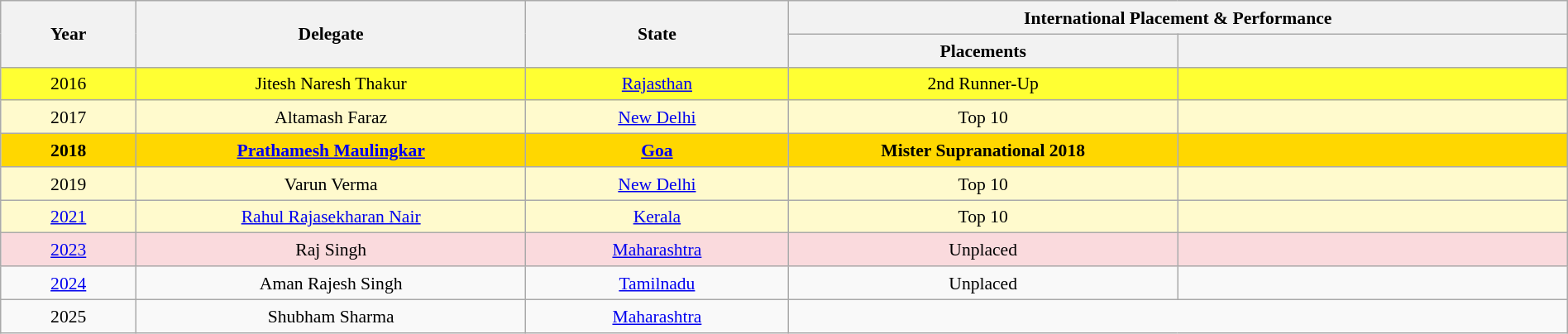<table class="wikitable" style="text-align:center; line-height:20px; font-size:90%; width:100%;">
<tr>
<th rowspan="2"  width=100px>Year</th>
<th rowspan="2"  width=300px>Delegate</th>
<th rowspan="2"  width=200px>State</th>
<th colspan="2"  width=100px>International Placement & Performance</th>
</tr>
<tr>
<th width=300px>Placements</th>
<th width=300px></th>
</tr>
<tr style="background-color:#FFFF33;">
<td>2016</td>
<td>Jitesh Naresh Thakur</td>
<td><a href='#'>Rajasthan</a></td>
<td>2nd Runner-Up</td>
<td style="background:;"></td>
</tr>
<tr style="background-color:#FFFACD">
<td>2017</td>
<td>Altamash Faraz</td>
<td><a href='#'>New Delhi</a></td>
<td>Top 10</td>
<td style="background:;"></td>
</tr>
<tr style="background-color:gold; font-weight: bold">
<td>2018</td>
<td><a href='#'>Prathamesh Maulingkar</a></td>
<td><a href='#'>Goa</a></td>
<td>Mister Supranational 2018</td>
<td style="background:;"></td>
</tr>
<tr style="background-color:#FFFACD">
<td>2019</td>
<td>Varun Verma</td>
<td><a href='#'>New Delhi</a></td>
<td>Top 10</td>
<td style="background:;"></td>
</tr>
<tr style="background-color:#FFFACD">
<td><a href='#'>2021</a></td>
<td><a href='#'>Rahul Rajasekharan Nair</a></td>
<td><a href='#'>Kerala</a></td>
<td>Top 10</td>
<td style="background:;"></td>
</tr>
<tr style="background:#FADADD;">
<td><a href='#'>2023</a></td>
<td>Raj Singh</td>
<td><a href='#'>Maharashtra</a></td>
<td align="center">Unplaced</td>
<td style="background:;"></td>
</tr>
<tr>
<td><a href='#'>2024</a></td>
<td>Aman Rajesh Singh</td>
<td><a href='#'>Tamilnadu</a></td>
<td>Unplaced</td>
<td></td>
</tr>
<tr>
<td>2025</td>
<td>Shubham Sharma</td>
<td><a href='#'>Maharashtra</a></td>
<td colspan=2></td>
</tr>
</table>
